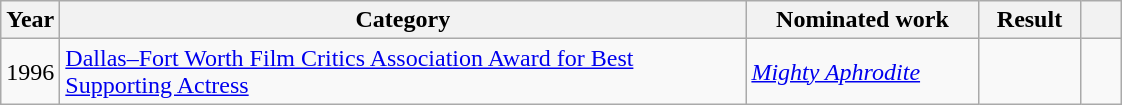<table class="wikitable">
<tr>
<th>Year</th>
<th width="450">Category</th>
<th width="148">Nominated work</th>
<th width="60">Result</th>
<th width="20" class="unsortable"></th>
</tr>
<tr>
<td>1996</td>
<td><a href='#'>Dallas–Fort Worth Film Critics Association Award for Best Supporting Actress</a></td>
<td><em><a href='#'>Mighty Aphrodite</a></em></td>
<td></td>
<td></td>
</tr>
</table>
